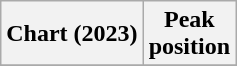<table class="wikitable sortable plainrowheaders" style="text-align:center">
<tr>
<th scope="col">Chart (2023)</th>
<th scope="col">Peak<br>position</th>
</tr>
<tr>
</tr>
</table>
